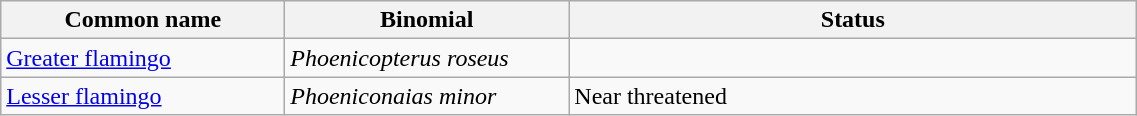<table width=60% class="wikitable">
<tr>
<th width=25%>Common name</th>
<th width=25%>Binomial</th>
<th width=50%>Status</th>
</tr>
<tr>
<td><a href='#'>Greater flamingo</a></td>
<td><em>Phoenicopterus roseus</em></td>
<td></td>
</tr>
<tr>
<td><a href='#'>Lesser flamingo</a></td>
<td><em>Phoeniconaias minor</em></td>
<td>Near threatened</td>
</tr>
</table>
